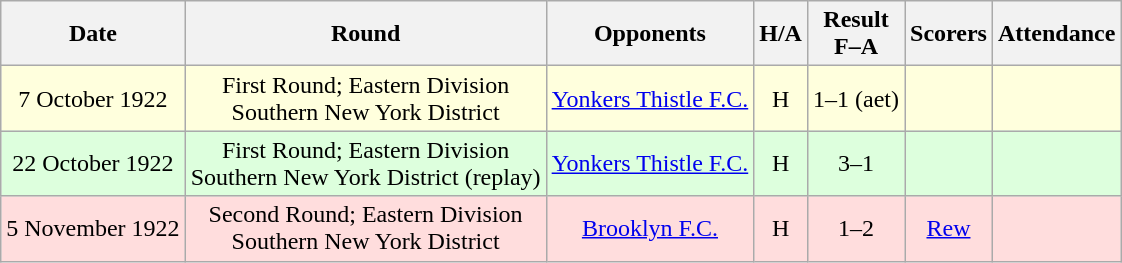<table class="wikitable" style="text-align:center">
<tr>
<th>Date</th>
<th>Round</th>
<th>Opponents</th>
<th>H/A</th>
<th>Result<br>F–A</th>
<th>Scorers</th>
<th>Attendance</th>
</tr>
<tr bgcolor="#ffffdd">
<td>7 October 1922</td>
<td>First Round; Eastern Division<br>Southern New York District</td>
<td><a href='#'>Yonkers Thistle F.C.</a></td>
<td>H</td>
<td>1–1 (aet)</td>
<td></td>
<td></td>
</tr>
<tr bgcolor="#ddffdd">
<td>22 October 1922</td>
<td>First Round; Eastern Division<br>Southern New York District (replay)</td>
<td><a href='#'>Yonkers Thistle F.C.</a></td>
<td>H</td>
<td>3–1</td>
<td></td>
<td></td>
</tr>
<tr bgcolor="#ffdddd">
<td>5 November 1922</td>
<td>Second Round; Eastern Division<br>Southern New York District</td>
<td><a href='#'>Brooklyn F.C.</a></td>
<td>H</td>
<td>1–2</td>
<td><a href='#'>Rew</a></td>
<td></td>
</tr>
</table>
